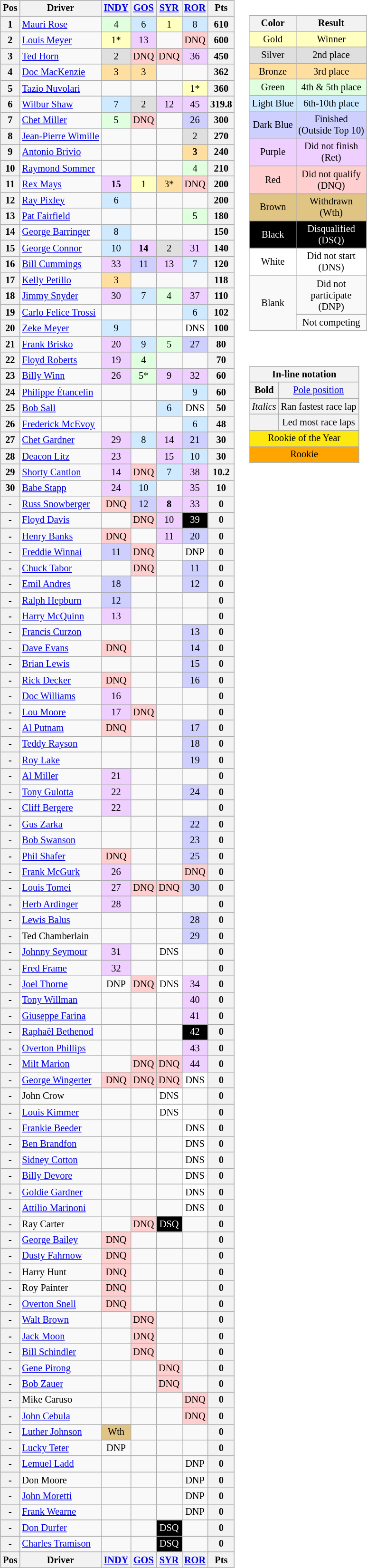<table>
<tr>
<td><br><table class="wikitable" style="font-size: 85%">
<tr valign="top">
<th valign="middle">Pos</th>
<th valign="middle">Driver</th>
<th><a href='#'>INDY</a><br></th>
<th><a href='#'>GOS</a><br></th>
<th><a href='#'>SYR</a><br></th>
<th><a href='#'>ROR</a><br></th>
<th valign="middle">Pts</th>
</tr>
<tr>
<th>1</th>
<td> <a href='#'>Mauri Rose</a></td>
<td style="background:#DFFFDF;" align=center>4</td>
<td style="background:#CFEAFF;" align=center>6</td>
<td style="background:#FFFFBF;" align=center>1</td>
<td style="background:#CFEAFF;" align=center>8</td>
<th>610</th>
</tr>
<tr>
<th>2</th>
<td> <a href='#'>Louis Meyer</a></td>
<td style="background:#FFFFBF;" align=center>1*</td>
<td style="background:#EFCFFF;" align=center>13</td>
<td></td>
<td style="background:#FFCFCF;" align=center>DNQ</td>
<th>600</th>
</tr>
<tr>
<th>3</th>
<td> <a href='#'>Ted Horn</a></td>
<td style="background:#DFDFDF;" align=center>2</td>
<td style="background:#FFCFCF;" align=center>DNQ</td>
<td style="background:#FFCFCF;" align=center>DNQ</td>
<td style="background:#EFCFFF;" align=center>36</td>
<th>450</th>
</tr>
<tr>
<th>4</th>
<td> <a href='#'>Doc MacKenzie</a></td>
<td style="background:#FFDF9F;" align=center>3</td>
<td style="background:#FFDF9F;" align=center>3</td>
<td></td>
<td></td>
<th>362</th>
</tr>
<tr>
<th>5</th>
<td> <a href='#'>Tazio Nuvolari</a> </td>
<td></td>
<td></td>
<td></td>
<td style="background:#FFFFBF;" align=center>1*</td>
<th>360</th>
</tr>
<tr>
<th>6</th>
<td> <a href='#'>Wilbur Shaw</a></td>
<td style="background:#CFEAFF;" align=center>7</td>
<td style="background:#DFDFDF;" align=center>2</td>
<td style="background:#EFCFFF;" align=center>12</td>
<td style="background:#EFCFFF;" align=center>45</td>
<th>319.8</th>
</tr>
<tr>
<th>7</th>
<td> <a href='#'>Chet Miller</a></td>
<td style="background:#DFFFDF;" align=center>5</td>
<td style="background:#FFCFCF;" align=center>DNQ</td>
<td></td>
<td style="background:#CFCFFF;" align=center>26</td>
<th>300</th>
</tr>
<tr>
<th>8</th>
<td> <a href='#'>Jean-Pierre Wimille</a> </td>
<td></td>
<td></td>
<td></td>
<td style="background:#DFDFDF;" align=center>2</td>
<th>270</th>
</tr>
<tr>
<th>9</th>
<td> <a href='#'>Antonio Brivio</a> </td>
<td></td>
<td></td>
<td></td>
<td style="background:#FFDF9F;" align=center><strong>3</strong></td>
<th>240</th>
</tr>
<tr>
<th>10</th>
<td> <a href='#'>Raymond Sommer</a> </td>
<td></td>
<td></td>
<td></td>
<td style="background:#DFFFDF;" align=center>4</td>
<th>210</th>
</tr>
<tr>
<th>11</th>
<td> <a href='#'>Rex Mays</a></td>
<td style="background:#EFCFFF;" align=center><strong>15</strong></td>
<td style="background:#FFFFBF;" align=center>1</td>
<td style="background:#FFDF9F;" align=center>3*</td>
<td style="background:#FFCFCF;" align=center>DNQ</td>
<th>200</th>
</tr>
<tr>
<th>12</th>
<td> <a href='#'>Ray Pixley</a> </td>
<td style="background:#CFEAFF;" align=center>6</td>
<td></td>
<td></td>
<td></td>
<th>200</th>
</tr>
<tr>
<th>13</th>
<td> <a href='#'>Pat Fairfield</a> </td>
<td></td>
<td></td>
<td></td>
<td style="background:#DFFFDF;" align=center>5</td>
<th>180</th>
</tr>
<tr>
<th>14</th>
<td> <a href='#'>George Barringer</a></td>
<td style="background:#CFEAFF;" align=center>8</td>
<td></td>
<td></td>
<td></td>
<th>150</th>
</tr>
<tr>
<th>15</th>
<td> <a href='#'>George Connor</a></td>
<td style="background:#CFEAFF;" align=center>10</td>
<td style="background:#EFCFFF;" align=center><strong>14</strong></td>
<td style="background:#DFDFDF;" align=center>2</td>
<td style="background:#EFCFFF;" align=center>31</td>
<th>140</th>
</tr>
<tr>
<th>16</th>
<td> <a href='#'>Bill Cummings</a></td>
<td style="background:#EFCFFF;" align=center>33</td>
<td style="background:#CFCFFF;" align=center>11</td>
<td style="background:#EFCFFF;" align=center>13</td>
<td style="background:#CFEAFF;" align=center>7</td>
<th>120</th>
</tr>
<tr>
<th>17</th>
<td> <a href='#'>Kelly Petillo</a></td>
<td style="background:#FFDF9F;" align=center>3</td>
<td></td>
<td></td>
<td></td>
<th>118</th>
</tr>
<tr>
<th>18</th>
<td> <a href='#'>Jimmy Snyder</a></td>
<td style="background:#EFCFFF;" align=center>30</td>
<td style="background:#CFEAFF;" align=center>7</td>
<td style="background:#DFFFDF;" align=center>4</td>
<td style="background:#EFCFFF;" align=center>37</td>
<th>110</th>
</tr>
<tr>
<th>19</th>
<td> <a href='#'>Carlo Felice Trossi</a> </td>
<td></td>
<td></td>
<td></td>
<td style="background:#CFEAFF;" align=center>6</td>
<th>102</th>
</tr>
<tr>
<th>20</th>
<td> <a href='#'>Zeke Meyer</a></td>
<td style="background:#CFEAFF;" align=center>9</td>
<td></td>
<td></td>
<td style="background:#FFFFFF;" align=center>DNS</td>
<th>100</th>
</tr>
<tr>
<th>21</th>
<td> <a href='#'>Frank Brisko</a></td>
<td style="background:#EFCFFF;" align=center>20</td>
<td style="background:#CFEAFF;" align=center>9</td>
<td style="background:#DFFFDF;" align=center>5</td>
<td style="background:#CFCFFF;" align=center>27</td>
<th>80</th>
</tr>
<tr>
<th>22</th>
<td> <a href='#'>Floyd Roberts</a></td>
<td style="background:#EFCFFF;" align=center>19</td>
<td style="background:#DFFFDF;" align=center>4</td>
<td></td>
<td></td>
<th>70</th>
</tr>
<tr>
<th>23</th>
<td> <a href='#'>Billy Winn</a></td>
<td style="background:#EFCFFF;" align=center>26</td>
<td style="background:#DFFFDF;" align=center>5*</td>
<td style="background:#EFCFFF;" align=center>9</td>
<td style="background:#EFCFFF;" align=center>32</td>
<th>60</th>
</tr>
<tr>
<th>24</th>
<td> <a href='#'>Philippe Étancelin</a> </td>
<td></td>
<td></td>
<td></td>
<td style="background:#CFEAFF;" align=center>9</td>
<th>60</th>
</tr>
<tr>
<th>25</th>
<td> <a href='#'>Bob Sall</a></td>
<td></td>
<td></td>
<td style="background:#CFEAFF;" align=center>6</td>
<td style="background:#FFFFFF;" align=center>DNS</td>
<th>50</th>
</tr>
<tr>
<th>26</th>
<td> <a href='#'>Frederick McEvoy</a> </td>
<td></td>
<td></td>
<td></td>
<td style="background:#CFEAFF;" align=center>6</td>
<th>48</th>
</tr>
<tr>
<th>27</th>
<td> <a href='#'>Chet Gardner</a></td>
<td style="background:#EFCFFF;" align=center>29</td>
<td style="background:#CFEAFF;" align=center>8</td>
<td style="background:#EFCFFF;" align=center>14</td>
<td style="background:#CFCFFF;" align=center>21</td>
<th>30</th>
</tr>
<tr>
<th>28</th>
<td> <a href='#'>Deacon Litz</a></td>
<td style="background:#EFCFFF;" align=center>23</td>
<td></td>
<td style="background:#EFCFFF;" align=center>15</td>
<td style="background:#CFEAFF;" align=center>10</td>
<th>30</th>
</tr>
<tr>
<th>29</th>
<td> <a href='#'>Shorty Cantlon</a></td>
<td style="background:#EFCFFF;" align=center>14</td>
<td style="background:#FFCFCF;" align=center>DNQ</td>
<td style="background:#CFEAFF;" align=center>7</td>
<td style="background:#EFCFFF;" align=center>38</td>
<th>10.2</th>
</tr>
<tr>
<th>30</th>
<td> <a href='#'>Babe Stapp</a></td>
<td style="background:#EFCFFF;" align=center>24</td>
<td style="background:#CFEAFF;" align=center>10</td>
<td></td>
<td style="background:#EFCFFF;" align=center>35</td>
<th>10</th>
</tr>
<tr>
<th>-</th>
<td> <a href='#'>Russ Snowberger</a></td>
<td style="background:#FFCFCF;" align=center>DNQ</td>
<td style="background:#CFCFFF;" align=center>12</td>
<td style="background:#EFCFFF;" align=center><strong>8</strong></td>
<td style="background:#EFCFFF;" align=center>33</td>
<th>0</th>
</tr>
<tr>
<th>-</th>
<td> <a href='#'>Floyd Davis</a></td>
<td></td>
<td style="background:#FFCFCF;" align=center>DNQ</td>
<td style="background:#EFCFFF;" align=center>10</td>
<td style="background:#000000; color:white;" align=center>39</td>
<th>0</th>
</tr>
<tr>
<th>-</th>
<td> <a href='#'>Henry Banks</a></td>
<td style="background:#FFCFCF;" align=center>DNQ</td>
<td></td>
<td style="background:#EFCFFF;" align=center>11</td>
<td style="background:#CFCFFF;" align=center>20</td>
<th>0</th>
</tr>
<tr>
<th>-</th>
<td> <a href='#'>Freddie Winnai</a></td>
<td style="background:#CFCFFF;" align=center>11</td>
<td style="background:#FFCFCF;" align=center>DNQ</td>
<td></td>
<td align=center>DNP</td>
<th>0</th>
</tr>
<tr>
<th>-</th>
<td> <a href='#'>Chuck Tabor</a> </td>
<td></td>
<td style="background:#FFCFCF;" align=center>DNQ</td>
<td></td>
<td style="background:#CFCFFF;" align=center>11</td>
<th>0</th>
</tr>
<tr>
<th>-</th>
<td> <a href='#'>Emil Andres</a></td>
<td style="background:#CFCFFF;" align=center>18</td>
<td></td>
<td></td>
<td style="background:#CFCFFF;" align=center>12</td>
<th>0</th>
</tr>
<tr>
<th>-</th>
<td> <a href='#'>Ralph Hepburn</a></td>
<td style="background:#CFCFFF;" align=center>12</td>
<td></td>
<td></td>
<td></td>
<th>0</th>
</tr>
<tr>
<th>-</th>
<td> <a href='#'>Harry McQuinn</a></td>
<td style="background:#EFCFFF;" align=center>13</td>
<td></td>
<td></td>
<td></td>
<th>0</th>
</tr>
<tr>
<th>-</th>
<td> <a href='#'>Francis Curzon</a> </td>
<td></td>
<td></td>
<td></td>
<td style="background:#CFCFFF;" align=center>13</td>
<th>0</th>
</tr>
<tr>
<th>-</th>
<td> <a href='#'>Dave Evans</a></td>
<td style="background:#FFCFCF;" align=center>DNQ</td>
<td></td>
<td></td>
<td style="background:#CFCFFF;" align=center>14</td>
<th>0</th>
</tr>
<tr>
<th>-</th>
<td> <a href='#'>Brian Lewis</a> </td>
<td></td>
<td></td>
<td></td>
<td style="background:#CFCFFF;" align=center>15</td>
<th>0</th>
</tr>
<tr>
<th>-</th>
<td> <a href='#'>Rick Decker</a></td>
<td style="background:#FFCFCF;" align=center>DNQ</td>
<td></td>
<td></td>
<td style="background:#CFCFFF;" align=center>16</td>
<th>0</th>
</tr>
<tr>
<th>-</th>
<td> <a href='#'>Doc Williams</a> </td>
<td style="background:#EFCFFF;" align=center>16</td>
<td></td>
<td></td>
<td></td>
<th>0</th>
</tr>
<tr>
<th>-</th>
<td> <a href='#'>Lou Moore</a></td>
<td style="background:#EFCFFF;" align=center>17</td>
<td style="background:#FFCFCF;" align=center>DNQ</td>
<td></td>
<td></td>
<th>0</th>
</tr>
<tr>
<th>-</th>
<td> <a href='#'>Al Putnam</a> </td>
<td style="background:#FFCFCF;" align=center>DNQ</td>
<td></td>
<td></td>
<td style="background:#CFCFFF;" align=center>17</td>
<th>0</th>
</tr>
<tr>
<th>-</th>
<td> <a href='#'>Teddy Rayson</a> </td>
<td></td>
<td></td>
<td></td>
<td style="background:#CFCFFF;" align=center>18</td>
<th>0</th>
</tr>
<tr>
<th>-</th>
<td> <a href='#'>Roy Lake</a> </td>
<td></td>
<td></td>
<td></td>
<td style="background:#CFCFFF;" align=center>19</td>
<th>0</th>
</tr>
<tr>
<th>-</th>
<td> <a href='#'>Al Miller</a></td>
<td style="background:#EFCFFF;" align=center>21</td>
<td></td>
<td></td>
<td></td>
<th>0</th>
</tr>
<tr>
<th>-</th>
<td> <a href='#'>Tony Gulotta</a></td>
<td style="background:#EFCFFF;" align=center>22</td>
<td></td>
<td></td>
<td style="background:#CFCFFF;" align=center>24</td>
<th>0</th>
</tr>
<tr>
<th>-</th>
<td> <a href='#'>Cliff Bergere</a></td>
<td style="background:#EFCFFF;" align=center>22</td>
<td></td>
<td></td>
<td></td>
<th>0</th>
</tr>
<tr>
<th>-</th>
<td> <a href='#'>Gus Zarka</a> </td>
<td></td>
<td></td>
<td></td>
<td style="background:#CFCFFF;" align=center>22</td>
<th>0</th>
</tr>
<tr>
<th>-</th>
<td> <a href='#'>Bob Swanson</a> </td>
<td></td>
<td></td>
<td></td>
<td style="background:#CFCFFF;" align=center>23</td>
<th>0</th>
</tr>
<tr>
<th>-</th>
<td> <a href='#'>Phil Shafer</a></td>
<td style="background:#FFCFCF;" align=center>DNQ</td>
<td></td>
<td></td>
<td style="background:#CFCFFF;" align=center>25</td>
<th>0</th>
</tr>
<tr>
<th>-</th>
<td> <a href='#'>Frank McGurk</a> </td>
<td style="background:#EFCFFF;" align=center>26</td>
<td></td>
<td></td>
<td style="background:#FFCFCF;" align=center>DNQ</td>
<th>0</th>
</tr>
<tr>
<th>-</th>
<td> <a href='#'>Louis Tomei</a></td>
<td style="background:#EFCFFF;" align=center>27</td>
<td style="background:#FFCFCF;" align=center>DNQ</td>
<td style="background:#FFCFCF;" align=center>DNQ</td>
<td style="background:#CFCFFF;" align=center>30</td>
<th>0</th>
</tr>
<tr>
<th>-</th>
<td> <a href='#'>Herb Ardinger</a></td>
<td style="background:#EFCFFF;" align=center>28</td>
<td></td>
<td></td>
<td></td>
<th>0</th>
</tr>
<tr>
<th>-</th>
<td> <a href='#'>Lewis Balus</a> </td>
<td></td>
<td></td>
<td></td>
<td style="background:#CFCFFF;" align=center>28</td>
<th>0</th>
</tr>
<tr>
<th>-</th>
<td> Ted Chamberlain</td>
<td></td>
<td></td>
<td></td>
<td style="background:#CFCFFF;" align=center>29</td>
<th>0</th>
</tr>
<tr>
<th>-</th>
<td> <a href='#'>Johnny Seymour</a></td>
<td style="background:#EFCFFF;" align=center>31</td>
<td></td>
<td style="background:#FFFFFF;" align=center>DNS</td>
<td></td>
<th>0</th>
</tr>
<tr>
<th>-</th>
<td> <a href='#'>Fred Frame</a></td>
<td style="background:#EFCFFF;" align=center>32</td>
<td></td>
<td></td>
<td></td>
<th>0</th>
</tr>
<tr>
<th>-</th>
<td> <a href='#'>Joel Thorne</a> </td>
<td align=center>DNP</td>
<td style="background:#FFCFCF;" align=center>DNQ</td>
<td style="background:#FFFFFF;" align=center>DNS</td>
<td style="background:#EFCFFF;" align=center>34</td>
<th>0</th>
</tr>
<tr>
<th>-</th>
<td> <a href='#'>Tony Willman</a> </td>
<td></td>
<td></td>
<td></td>
<td style="background:#EFCFFF;" align=center>40</td>
<th>0</th>
</tr>
<tr>
<th>-</th>
<td> <a href='#'>Giuseppe Farina</a> </td>
<td></td>
<td></td>
<td></td>
<td style="background:#EFCFFF;" align=center>41</td>
<th>0</th>
</tr>
<tr>
<th>-</th>
<td> <a href='#'>Raphaël Bethenod</a> </td>
<td></td>
<td></td>
<td></td>
<td style="background:#000000; color:white;" align=center>42</td>
<th>0</th>
</tr>
<tr>
<th>-</th>
<td> <a href='#'>Overton Phillips</a> </td>
<td></td>
<td></td>
<td></td>
<td style="background:#EFCFFF;" align=center>43</td>
<th>0</th>
</tr>
<tr>
<th>-</th>
<td> <a href='#'>Milt Marion</a></td>
<td></td>
<td style="background:#FFCFCF;" align=center>DNQ</td>
<td style="background:#FFCFCF;" align=center>DNQ</td>
<td style="background:#EFCFFF;" align=center>44</td>
<th>0</th>
</tr>
<tr>
<th>-</th>
<td> <a href='#'>George Wingerter</a></td>
<td style="background:#FFCFCF;" align=center>DNQ</td>
<td style="background:#FFCFCF;" align=center>DNQ</td>
<td style="background:#FFCFCF;" align=center>DNQ</td>
<td style="background:#FFFFFF;" align=center>DNS</td>
<th>0</th>
</tr>
<tr>
<th>-</th>
<td> John Crow</td>
<td></td>
<td></td>
<td style="background:#FFFFFF;" align=center>DNS</td>
<td></td>
<th>0</th>
</tr>
<tr>
<th>-</th>
<td> <a href='#'>Louis Kimmer</a></td>
<td></td>
<td></td>
<td style="background:#FFFFFF;" align=center>DNS</td>
<td></td>
<th>0</th>
</tr>
<tr>
<th>-</th>
<td> <a href='#'>Frankie Beeder</a></td>
<td></td>
<td></td>
<td></td>
<td style="background:#FFFFFF;" align=center>DNS</td>
<th>0</th>
</tr>
<tr>
<th>-</th>
<td> <a href='#'>Ben Brandfon</a></td>
<td></td>
<td></td>
<td></td>
<td style="background:#FFFFFF;" align=center>DNS</td>
<th>0</th>
</tr>
<tr>
<th>-</th>
<td> <a href='#'>Sidney Cotton</a></td>
<td></td>
<td></td>
<td></td>
<td style="background:#FFFFFF;" align=center>DNS</td>
<th>0</th>
</tr>
<tr>
<th>-</th>
<td> <a href='#'>Billy Devore</a></td>
<td></td>
<td></td>
<td></td>
<td style="background:#FFFFFF;" align=center>DNS</td>
<th>0</th>
</tr>
<tr>
<th>-</th>
<td> <a href='#'>Goldie Gardner</a></td>
<td></td>
<td></td>
<td></td>
<td style="background:#FFFFFF;" align=center>DNS</td>
<th>0</th>
</tr>
<tr>
<th>-</th>
<td> <a href='#'>Attilio Marinoni</a></td>
<td></td>
<td></td>
<td></td>
<td style="background:#FFFFFF;" align=center>DNS</td>
<th>0</th>
</tr>
<tr>
<th>-</th>
<td> Ray Carter</td>
<td></td>
<td style="background:#FFCFCF;" align=center>DNQ</td>
<td style="background:#000000; color:white" align=center>DSQ</td>
<td></td>
<th>0</th>
</tr>
<tr>
<th>-</th>
<td> <a href='#'>George Bailey</a></td>
<td style="background:#FFCFCF;" align=center>DNQ</td>
<td></td>
<td></td>
<td></td>
<th>0</th>
</tr>
<tr>
<th>-</th>
<td> <a href='#'>Dusty Fahrnow</a></td>
<td style="background:#FFCFCF;" align=center>DNQ</td>
<td></td>
<td></td>
<td></td>
<th>0</th>
</tr>
<tr>
<th>-</th>
<td> Harry Hunt</td>
<td style="background:#FFCFCF;" align=center>DNQ</td>
<td></td>
<td></td>
<td></td>
<th>0</th>
</tr>
<tr>
<th>-</th>
<td> Roy Painter</td>
<td style="background:#FFCFCF;" align=center>DNQ</td>
<td></td>
<td></td>
<td></td>
<th>0</th>
</tr>
<tr>
<th>-</th>
<td> <a href='#'>Overton Snell</a></td>
<td style="background:#FFCFCF;" align=center>DNQ</td>
<td></td>
<td></td>
<td></td>
<th>0</th>
</tr>
<tr>
<th>-</th>
<td> <a href='#'>Walt Brown</a></td>
<td></td>
<td style="background:#FFCFCF;" align=center>DNQ</td>
<td></td>
<td></td>
<th>0</th>
</tr>
<tr>
<th>-</th>
<td> <a href='#'>Jack Moon</a></td>
<td></td>
<td style="background:#FFCFCF;" align=center>DNQ</td>
<td></td>
<td></td>
<th>0</th>
</tr>
<tr>
<th>-</th>
<td> <a href='#'>Bill Schindler</a></td>
<td></td>
<td style="background:#FFCFCF;" align=center>DNQ</td>
<td></td>
<td></td>
<th>0</th>
</tr>
<tr>
<th>-</th>
<td> <a href='#'>Gene Pirong</a></td>
<td></td>
<td></td>
<td style="background:#FFCFCF;" align=center>DNQ</td>
<td></td>
<th>0</th>
</tr>
<tr>
<th>-</th>
<td> <a href='#'>Bob Zauer</a></td>
<td></td>
<td></td>
<td style="background:#FFCFCF;" align=center>DNQ</td>
<td></td>
<th>0</th>
</tr>
<tr>
<th>-</th>
<td> Mike Caruso</td>
<td></td>
<td></td>
<td></td>
<td style="background:#FFCFCF;" align=center>DNQ</td>
<th>0</th>
</tr>
<tr>
<th>-</th>
<td> <a href='#'>John Cebula</a></td>
<td></td>
<td></td>
<td></td>
<td style="background:#FFCFCF;" align=center>DNQ</td>
<th>0</th>
</tr>
<tr>
<th>-</th>
<td> <a href='#'>Luther Johnson</a></td>
<td style="background:#DFC484;" align=center>Wth</td>
<td></td>
<td></td>
<td></td>
<th>0</th>
</tr>
<tr>
<th>-</th>
<td> <a href='#'>Lucky Teter</a></td>
<td align=center>DNP</td>
<td></td>
<td></td>
<td></td>
<th>0</th>
</tr>
<tr>
<th>-</th>
<td> <a href='#'>Lemuel Ladd</a></td>
<td></td>
<td></td>
<td></td>
<td align=center>DNP</td>
<th>0</th>
</tr>
<tr>
<th>-</th>
<td> Don Moore</td>
<td></td>
<td></td>
<td></td>
<td align=center>DNP</td>
<th>0</th>
</tr>
<tr>
<th>-</th>
<td> <a href='#'>John Moretti</a></td>
<td></td>
<td></td>
<td></td>
<td align=center>DNP</td>
<th>0</th>
</tr>
<tr>
<th>-</th>
<td> <a href='#'>Frank Wearne</a></td>
<td></td>
<td></td>
<td></td>
<td align=center>DNP</td>
<th>0</th>
</tr>
<tr>
<th>-</th>
<td> <a href='#'>Don Durfer</a></td>
<td></td>
<td></td>
<td style="background:#000000; color:white" align=center>DSQ</td>
<td></td>
<th>0</th>
</tr>
<tr>
<th>-</th>
<td> <a href='#'>Charles Tramison</a></td>
<td></td>
<td></td>
<td style="background:#000000; color:white" align=center>DSQ</td>
<td></td>
<th>0</th>
</tr>
<tr>
</tr>
<tr valign="top">
<th valign="middle">Pos</th>
<th valign="middle">Driver</th>
<th><a href='#'>INDY</a><br></th>
<th><a href='#'>GOS</a><br></th>
<th><a href='#'>SYR</a><br></th>
<th><a href='#'>ROR</a><br></th>
<th valign="middle">Pts</th>
</tr>
</table>
</td>
<td valign="top"><br><table>
<tr>
<td><br><table style="margin-right:0; font-size:85%; text-align:center;;" class="wikitable">
<tr>
<th>Color</th>
<th>Result</th>
</tr>
<tr style="background:#FFFFBF">
<td>Gold</td>
<td>Winner</td>
</tr>
<tr style="background:#DFDFDF">
<td>Silver</td>
<td>2nd place</td>
</tr>
<tr style="background:#FFDF9F">
<td>Bronze</td>
<td>3rd place</td>
</tr>
<tr style="background:#DFFFDF">
<td>Green</td>
<td>4th & 5th place</td>
</tr>
<tr style="background:#CFEAFF">
<td>Light Blue</td>
<td>6th-10th place</td>
</tr>
<tr style="background:#CFCFFF">
<td>Dark Blue</td>
<td>Finished<br>(Outside Top 10)</td>
</tr>
<tr style="background:#EFCFFF">
<td>Purple</td>
<td>Did not finish<br>(Ret)</td>
</tr>
<tr style="background:#FFCFCF">
<td>Red</td>
<td>Did not qualify<br>(DNQ)</td>
</tr>
<tr style="background:#DFC484">
<td>Brown</td>
<td>Withdrawn<br>(Wth)</td>
</tr>
<tr style="background:#000000; color:white">
<td>Black</td>
<td>Disqualified<br>(DSQ)</td>
</tr>
<tr style="background:#FFFFFF">
<td rowspan="1;">White</td>
<td>Did not start<br>(DNS)</td>
</tr>
<tr>
<td rowspan="2;">Blank</td>
<td>Did not<br>participate<br>(DNP)</td>
</tr>
<tr>
<td>Not competing</td>
</tr>
</table>
</td>
</tr>
<tr>
<td><br><table style="margin-right:0; font-size:85%; text-align:center;;" class="wikitable">
<tr>
<td style="background:#F2F2F2;" align=center colspan=2><strong>In-line notation</strong></td>
</tr>
<tr>
<td style="background:#F2F2F2;" align=center><strong>Bold</strong></td>
<td style="background:#F2F2F2;" align=center><a href='#'>Pole position</a></td>
</tr>
<tr>
<td style="background:#F2F2F2;" align=center><em>Italics</em></td>
<td style="background:#F2F2F2;" align=center>Ran fastest race lap</td>
</tr>
<tr>
<td style="background:#F2F2F2;" align=center></td>
<td style="background:#F2F2F2;" align=center>Led most race laps</td>
</tr>
<tr>
<td style="background:#FDE910;" align=center colspan=2>Rookie of the Year</td>
</tr>
<tr>
<td style="background:Orange;" align=center colspan=2>Rookie</td>
</tr>
</table>
</td>
</tr>
</table>
</td>
</tr>
</table>
